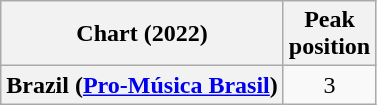<table class="wikitable plainrowheaders" style="text-align:center">
<tr>
<th scope="col">Chart (2022)</th>
<th scope="col">Peak<br>position</th>
</tr>
<tr>
<th scope="row">Brazil (<a href='#'>Pro-Música Brasil</a>)</th>
<td>3</td>
</tr>
</table>
